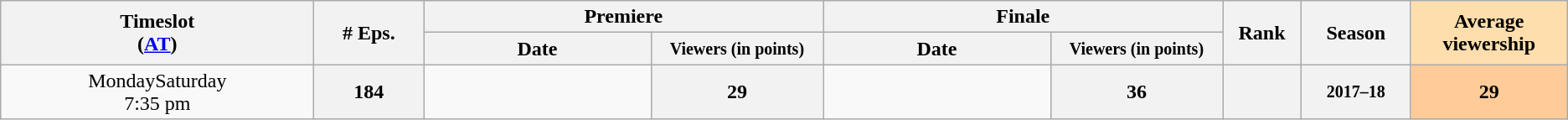<table class="wikitable">
<tr>
<th style="width:20%;" rowspan="2">Timeslot <br> (<a href='#'>AT</a>)</th>
<th style="width:7%;" rowspan="2"># Eps.</th>
<th colspan=2>Premiere</th>
<th colspan=2>Finale</th>
<th style="width:5%;" rowspan="2">Rank</th>
<th style="width:7%;" rowspan="2">Season</th>
<th style="width:10%; background:#ffdead;" rowspan="2">Average viewership</th>
</tr>
<tr>
<th>Date</th>
<th span style="width:11%; font-size:smaller; line-height:100%;">Viewers (in points)</th>
<th>Date</th>
<th span style="width:11%; font-size:smaller; line-height:100%;">Viewers (in points)</th>
</tr>
<tr>
<td rowspan="1" style="text-align:center;">MondaySaturday <br>7:35 pm</td>
<th>184</th>
<td style="font-size:11px;line-height:110%"></td>
<th>29</th>
<td style="font-size:11px;line-height:110%"></td>
<th>36</th>
<th></th>
<th style="font-size:smaller">2017–18</th>
<th style="background:#fc9;">29</th>
</tr>
</table>
